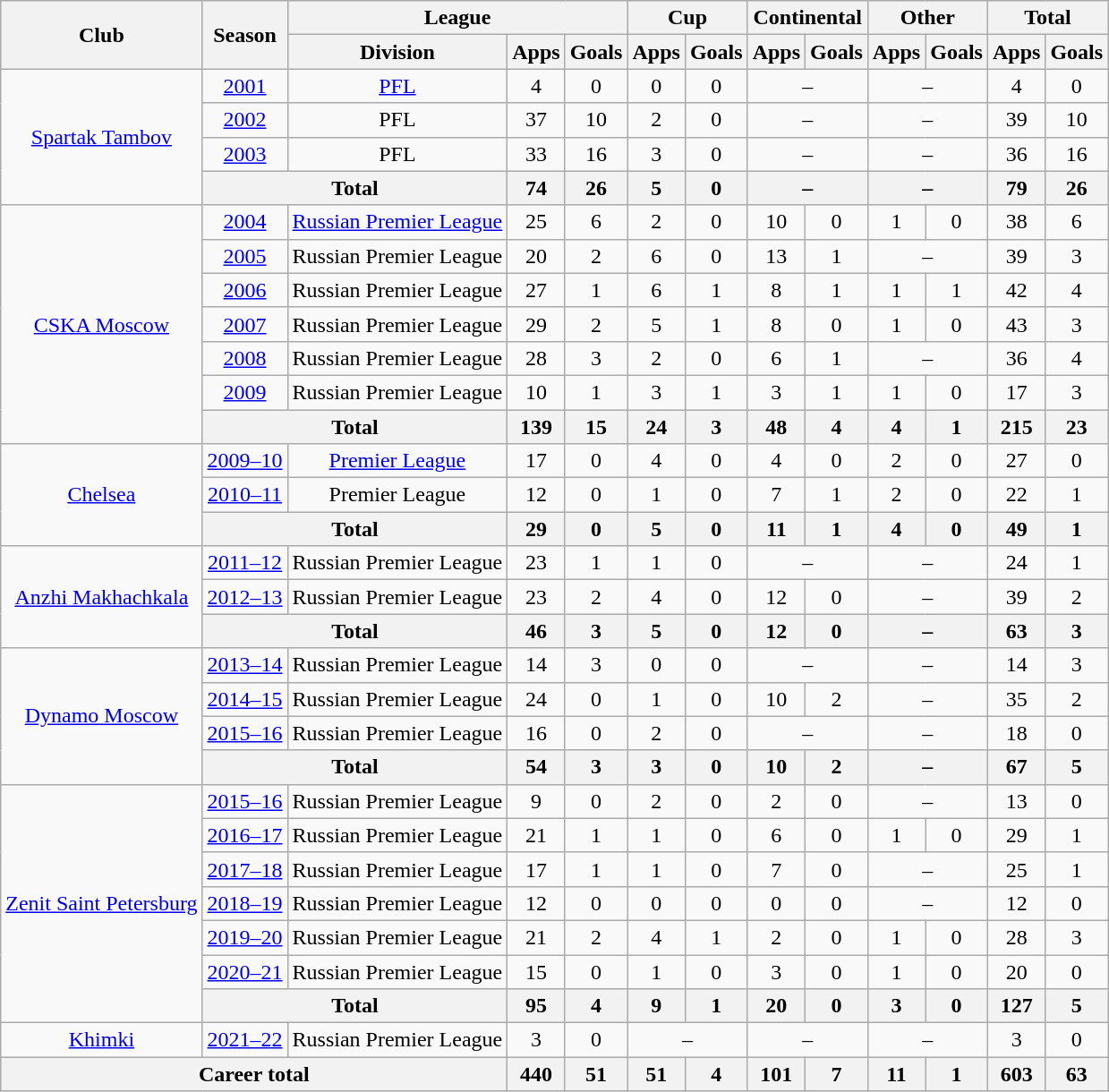<table class="wikitable" style="text-align: center;">
<tr>
<th rowspan="2">Club</th>
<th rowspan="2">Season</th>
<th colspan="3">League</th>
<th colspan="2">Cup</th>
<th colspan="2">Continental</th>
<th colspan="2">Other</th>
<th colspan="2">Total</th>
</tr>
<tr>
<th>Division</th>
<th>Apps</th>
<th>Goals</th>
<th>Apps</th>
<th>Goals</th>
<th>Apps</th>
<th>Goals</th>
<th>Apps</th>
<th>Goals</th>
<th>Apps</th>
<th>Goals</th>
</tr>
<tr>
<td rowspan="4"><a href='#'>Spartak Tambov</a></td>
<td><a href='#'>2001</a></td>
<td><a href='#'>PFL</a></td>
<td>4</td>
<td>0</td>
<td>0</td>
<td>0</td>
<td colspan="2">–</td>
<td colspan="2">–</td>
<td>4</td>
<td>0</td>
</tr>
<tr>
<td><a href='#'>2002</a></td>
<td>PFL</td>
<td>37</td>
<td>10</td>
<td>2</td>
<td>0</td>
<td colspan="2">–</td>
<td colspan="2">–</td>
<td>39</td>
<td>10</td>
</tr>
<tr>
<td><a href='#'>2003</a></td>
<td>PFL</td>
<td>33</td>
<td>16</td>
<td>3</td>
<td>0</td>
<td colspan="2">–</td>
<td colspan="2">–</td>
<td>36</td>
<td>16</td>
</tr>
<tr>
<th colspan="2">Total</th>
<th>74</th>
<th>26</th>
<th>5</th>
<th>0</th>
<th colspan="2">–</th>
<th colspan="2">–</th>
<th>79</th>
<th>26</th>
</tr>
<tr>
<td rowspan="7"><a href='#'>CSKA Moscow</a></td>
<td><a href='#'>2004</a></td>
<td><a href='#'>Russian Premier League</a></td>
<td>25</td>
<td>6</td>
<td>2</td>
<td>0</td>
<td>10</td>
<td>0</td>
<td>1</td>
<td>0</td>
<td>38</td>
<td>6</td>
</tr>
<tr>
<td><a href='#'>2005</a></td>
<td>Russian Premier League</td>
<td>20</td>
<td>2</td>
<td>6</td>
<td>0</td>
<td>13</td>
<td>1</td>
<td colspan="2">–</td>
<td>39</td>
<td>3</td>
</tr>
<tr>
<td><a href='#'>2006</a></td>
<td>Russian Premier League</td>
<td>27</td>
<td>1</td>
<td>6</td>
<td>1</td>
<td>8</td>
<td>1</td>
<td>1</td>
<td>1</td>
<td>42</td>
<td>4</td>
</tr>
<tr>
<td><a href='#'>2007</a></td>
<td>Russian Premier League</td>
<td>29</td>
<td>2</td>
<td>5</td>
<td>1</td>
<td>8</td>
<td>0</td>
<td>1</td>
<td>0</td>
<td>43</td>
<td>3</td>
</tr>
<tr>
<td><a href='#'>2008</a></td>
<td>Russian Premier League</td>
<td>28</td>
<td>3</td>
<td>2</td>
<td>0</td>
<td>6</td>
<td>1</td>
<td colspan="2">–</td>
<td>36</td>
<td>4</td>
</tr>
<tr>
<td><a href='#'>2009</a></td>
<td>Russian Premier League</td>
<td>10</td>
<td>1</td>
<td>3</td>
<td>1</td>
<td>3</td>
<td>1</td>
<td>1</td>
<td>0</td>
<td>17</td>
<td>3</td>
</tr>
<tr>
<th colspan="2">Total</th>
<th>139</th>
<th>15</th>
<th>24</th>
<th>3</th>
<th>48</th>
<th>4</th>
<th>4</th>
<th>1</th>
<th>215</th>
<th>23</th>
</tr>
<tr>
<td rowspan="3"><a href='#'>Chelsea</a></td>
<td><a href='#'>2009–10</a></td>
<td><a href='#'>Premier League</a></td>
<td>17</td>
<td>0</td>
<td>4</td>
<td>0</td>
<td>4</td>
<td>0</td>
<td>2</td>
<td>0</td>
<td>27</td>
<td>0</td>
</tr>
<tr>
<td><a href='#'>2010–11</a></td>
<td>Premier League</td>
<td>12</td>
<td>0</td>
<td>1</td>
<td>0</td>
<td>7</td>
<td>1</td>
<td>2</td>
<td>0</td>
<td>22</td>
<td>1</td>
</tr>
<tr>
<th colspan="2">Total</th>
<th>29</th>
<th>0</th>
<th>5</th>
<th>0</th>
<th>11</th>
<th>1</th>
<th>4</th>
<th>0</th>
<th>49</th>
<th>1</th>
</tr>
<tr>
<td rowspan="3"><a href='#'>Anzhi Makhachkala</a></td>
<td><a href='#'>2011–12</a></td>
<td>Russian Premier League</td>
<td>23</td>
<td>1</td>
<td>1</td>
<td>0</td>
<td colspan="2">–</td>
<td colspan="2">–</td>
<td>24</td>
<td>1</td>
</tr>
<tr>
<td><a href='#'>2012–13</a></td>
<td>Russian Premier League</td>
<td>23</td>
<td>2</td>
<td>4</td>
<td>0</td>
<td>12</td>
<td>0</td>
<td colspan="2">–</td>
<td>39</td>
<td>2</td>
</tr>
<tr>
<th colspan="2">Total</th>
<th>46</th>
<th>3</th>
<th>5</th>
<th>0</th>
<th>12</th>
<th>0</th>
<th colspan="2">–</th>
<th>63</th>
<th>3</th>
</tr>
<tr>
<td rowspan="4"><a href='#'>Dynamo Moscow</a></td>
<td><a href='#'>2013–14</a></td>
<td>Russian Premier League</td>
<td>14</td>
<td>3</td>
<td>0</td>
<td>0</td>
<td colspan="2">–</td>
<td colspan="2">–</td>
<td>14</td>
<td>3</td>
</tr>
<tr>
<td><a href='#'>2014–15</a></td>
<td>Russian Premier League</td>
<td>24</td>
<td>0</td>
<td>1</td>
<td>0</td>
<td>10</td>
<td>2</td>
<td colspan="2">–</td>
<td>35</td>
<td>2</td>
</tr>
<tr>
<td><a href='#'>2015–16</a></td>
<td>Russian Premier League</td>
<td>16</td>
<td>0</td>
<td>2</td>
<td>0</td>
<td colspan="2">–</td>
<td colspan="2">–</td>
<td>18</td>
<td>0</td>
</tr>
<tr>
<th colspan="2">Total</th>
<th>54</th>
<th>3</th>
<th>3</th>
<th>0</th>
<th>10</th>
<th>2</th>
<th colspan="2">–</th>
<th>67</th>
<th>5</th>
</tr>
<tr>
<td rowspan="7"><a href='#'>Zenit Saint Petersburg</a></td>
<td><a href='#'>2015–16</a></td>
<td>Russian Premier League</td>
<td>9</td>
<td>0</td>
<td>2</td>
<td>0</td>
<td>2</td>
<td>0</td>
<td colspan="2">–</td>
<td>13</td>
<td>0</td>
</tr>
<tr>
<td><a href='#'>2016–17</a></td>
<td>Russian Premier League</td>
<td>21</td>
<td>1</td>
<td>1</td>
<td>0</td>
<td>6</td>
<td>0</td>
<td>1</td>
<td>0</td>
<td>29</td>
<td>1</td>
</tr>
<tr>
<td><a href='#'>2017–18</a></td>
<td>Russian Premier League</td>
<td>17</td>
<td>1</td>
<td>1</td>
<td>0</td>
<td>7</td>
<td>0</td>
<td colspan="2">–</td>
<td>25</td>
<td>1</td>
</tr>
<tr>
<td><a href='#'>2018–19</a></td>
<td>Russian Premier League</td>
<td>12</td>
<td>0</td>
<td>0</td>
<td>0</td>
<td>0</td>
<td>0</td>
<td colspan="2">–</td>
<td>12</td>
<td>0</td>
</tr>
<tr>
<td><a href='#'>2019–20</a></td>
<td>Russian Premier League</td>
<td>21</td>
<td>2</td>
<td>4</td>
<td>1</td>
<td>2</td>
<td>0</td>
<td>1</td>
<td>0</td>
<td>28</td>
<td>3</td>
</tr>
<tr>
<td><a href='#'>2020–21</a></td>
<td>Russian Premier League</td>
<td>15</td>
<td>0</td>
<td>1</td>
<td>0</td>
<td>3</td>
<td>0</td>
<td>1</td>
<td>0</td>
<td>20</td>
<td>0</td>
</tr>
<tr>
<th colspan="2">Total</th>
<th>95</th>
<th>4</th>
<th>9</th>
<th>1</th>
<th>20</th>
<th>0</th>
<th>3</th>
<th>0</th>
<th>127</th>
<th>5</th>
</tr>
<tr>
<td><a href='#'>Khimki</a></td>
<td><a href='#'>2021–22</a></td>
<td>Russian Premier League</td>
<td>3</td>
<td>0</td>
<td colspan="2">–</td>
<td colspan="2">–</td>
<td colspan="2">–</td>
<td>3</td>
<td>0</td>
</tr>
<tr>
<th colspan="3">Career total</th>
<th>440</th>
<th>51</th>
<th>51</th>
<th>4</th>
<th>101</th>
<th>7</th>
<th>11</th>
<th>1</th>
<th>603</th>
<th>63</th>
</tr>
</table>
